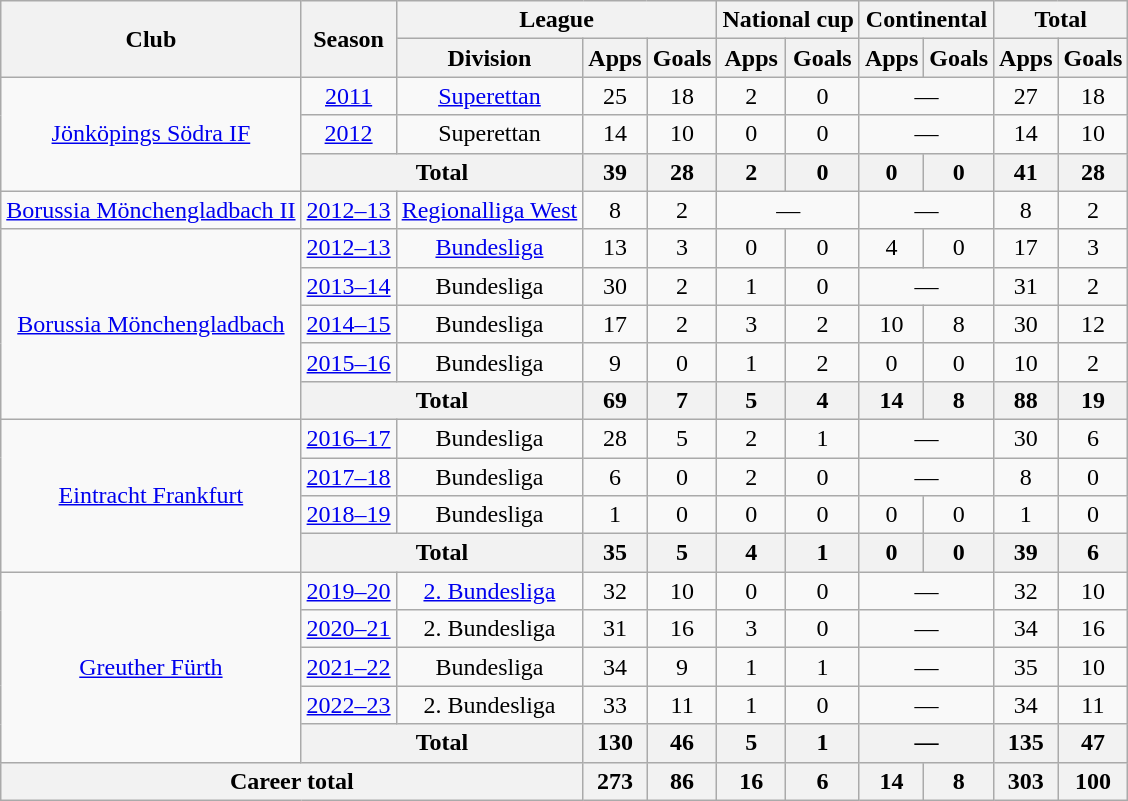<table class="wikitable" style="text-align: center">
<tr>
<th rowspan="2">Club</th>
<th rowspan="2">Season</th>
<th colspan="3">League</th>
<th colspan="2">National cup</th>
<th colspan="2">Continental</th>
<th colspan="2">Total</th>
</tr>
<tr>
<th>Division</th>
<th>Apps</th>
<th>Goals</th>
<th>Apps</th>
<th>Goals</th>
<th>Apps</th>
<th>Goals</th>
<th>Apps</th>
<th>Goals</th>
</tr>
<tr>
<td rowspan="3"><a href='#'>Jönköpings Södra IF</a></td>
<td><a href='#'>2011</a></td>
<td><a href='#'>Superettan</a></td>
<td>25</td>
<td>18</td>
<td>2</td>
<td>0</td>
<td colspan="2">—</td>
<td>27</td>
<td>18</td>
</tr>
<tr>
<td><a href='#'>2012</a></td>
<td>Superettan</td>
<td>14</td>
<td>10</td>
<td>0</td>
<td>0</td>
<td colspan="2">—</td>
<td>14</td>
<td>10</td>
</tr>
<tr>
<th colspan="2">Total</th>
<th>39</th>
<th>28</th>
<th>2</th>
<th>0</th>
<th>0</th>
<th>0</th>
<th>41</th>
<th>28</th>
</tr>
<tr>
<td><a href='#'>Borussia Mönchengladbach II</a></td>
<td><a href='#'>2012–13</a></td>
<td><a href='#'>Regionalliga West</a></td>
<td>8</td>
<td>2</td>
<td colspan="2">—</td>
<td colspan="2">—</td>
<td>8</td>
<td>2</td>
</tr>
<tr>
<td rowspan="5"><a href='#'>Borussia Mönchengladbach</a></td>
<td><a href='#'>2012–13</a></td>
<td><a href='#'>Bundesliga</a></td>
<td>13</td>
<td>3</td>
<td>0</td>
<td>0</td>
<td>4</td>
<td>0</td>
<td>17</td>
<td>3</td>
</tr>
<tr>
<td><a href='#'>2013–14</a></td>
<td>Bundesliga</td>
<td>30</td>
<td>2</td>
<td>1</td>
<td>0</td>
<td colspan="2">—</td>
<td>31</td>
<td>2</td>
</tr>
<tr>
<td><a href='#'>2014–15</a></td>
<td>Bundesliga</td>
<td>17</td>
<td>2</td>
<td>3</td>
<td>2</td>
<td>10</td>
<td>8</td>
<td>30</td>
<td>12</td>
</tr>
<tr>
<td><a href='#'>2015–16</a></td>
<td>Bundesliga</td>
<td>9</td>
<td>0</td>
<td>1</td>
<td>2</td>
<td>0</td>
<td>0</td>
<td>10</td>
<td>2</td>
</tr>
<tr>
<th colspan="2">Total</th>
<th>69</th>
<th>7</th>
<th>5</th>
<th>4</th>
<th>14</th>
<th>8</th>
<th>88</th>
<th>19</th>
</tr>
<tr>
<td rowspan="4"><a href='#'>Eintracht Frankfurt</a></td>
<td><a href='#'>2016–17</a></td>
<td>Bundesliga</td>
<td>28</td>
<td>5</td>
<td>2</td>
<td>1</td>
<td colspan="2">—</td>
<td>30</td>
<td>6</td>
</tr>
<tr>
<td><a href='#'>2017–18</a></td>
<td>Bundesliga</td>
<td>6</td>
<td>0</td>
<td>2</td>
<td>0</td>
<td colspan="2">—</td>
<td>8</td>
<td>0</td>
</tr>
<tr>
<td><a href='#'>2018–19</a></td>
<td>Bundesliga</td>
<td>1</td>
<td>0</td>
<td>0</td>
<td>0</td>
<td>0</td>
<td>0</td>
<td>1</td>
<td>0</td>
</tr>
<tr>
<th colspan="2">Total</th>
<th>35</th>
<th>5</th>
<th>4</th>
<th>1</th>
<th>0</th>
<th>0</th>
<th>39</th>
<th>6</th>
</tr>
<tr>
<td rowspan="5"><a href='#'>Greuther Fürth</a></td>
<td><a href='#'>2019–20</a></td>
<td><a href='#'>2. Bundesliga</a></td>
<td>32</td>
<td>10</td>
<td>0</td>
<td>0</td>
<td colspan="2">—</td>
<td>32</td>
<td>10</td>
</tr>
<tr>
<td><a href='#'>2020–21</a></td>
<td>2. Bundesliga</td>
<td>31</td>
<td>16</td>
<td>3</td>
<td>0</td>
<td colspan="2">—</td>
<td>34</td>
<td>16</td>
</tr>
<tr>
<td><a href='#'>2021–22</a></td>
<td>Bundesliga</td>
<td>34</td>
<td>9</td>
<td>1</td>
<td>1</td>
<td colspan="2">—</td>
<td>35</td>
<td>10</td>
</tr>
<tr>
<td><a href='#'>2022–23</a></td>
<td>2. Bundesliga</td>
<td>33</td>
<td>11</td>
<td>1</td>
<td>0</td>
<td colspan="2">—</td>
<td>34</td>
<td>11</td>
</tr>
<tr>
<th colspan="2">Total</th>
<th>130</th>
<th>46</th>
<th>5</th>
<th>1</th>
<th colspan="2">—</th>
<th>135</th>
<th>47</th>
</tr>
<tr>
<th colspan="3">Career total</th>
<th>273</th>
<th>86</th>
<th>16</th>
<th>6</th>
<th>14</th>
<th>8</th>
<th>303</th>
<th>100</th>
</tr>
</table>
